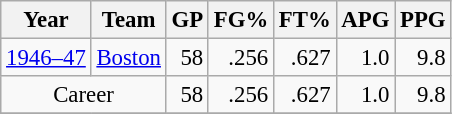<table class="wikitable sortable" style="font-size:95%; text-align:right;">
<tr>
<th>Year</th>
<th>Team</th>
<th>GP</th>
<th>FG%</th>
<th>FT%</th>
<th>APG</th>
<th>PPG</th>
</tr>
<tr>
<td style="text-align:left;"><a href='#'>1946–47</a></td>
<td style="text-align:left;"><a href='#'>Boston</a></td>
<td>58</td>
<td>.256</td>
<td>.627</td>
<td>1.0</td>
<td>9.8</td>
</tr>
<tr>
<td style="text-align:center;" colspan="2">Career</td>
<td>58</td>
<td>.256</td>
<td>.627</td>
<td>1.0</td>
<td>9.8</td>
</tr>
<tr>
</tr>
</table>
